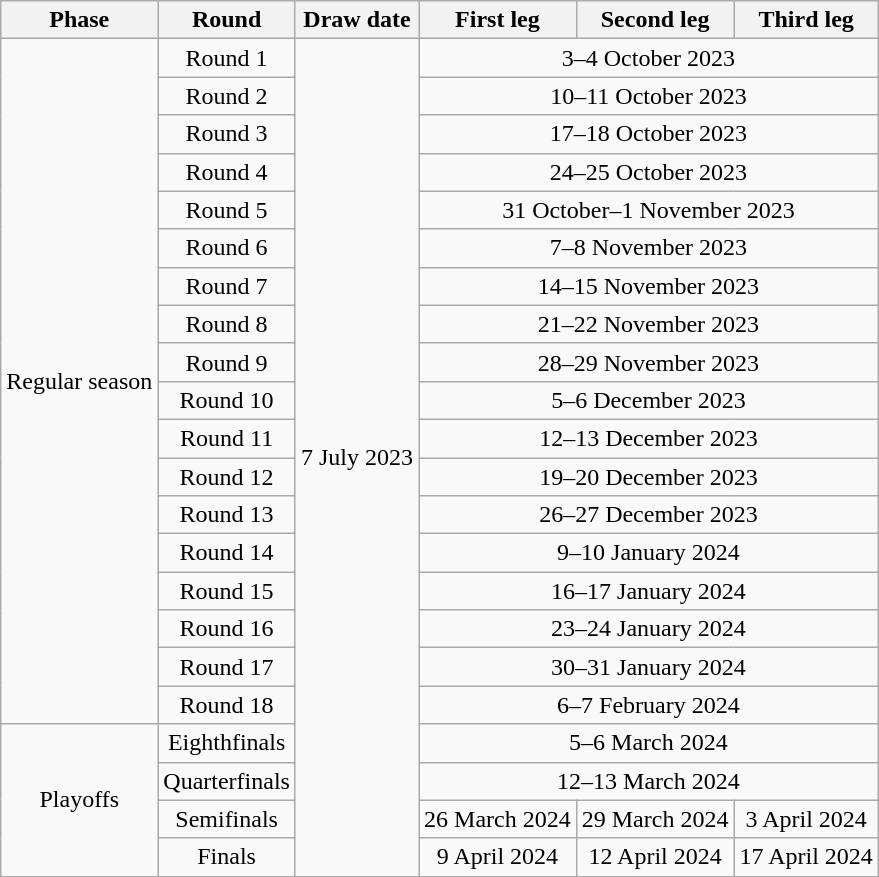<table class="wikitable" style="text-align:center">
<tr>
<th>Phase</th>
<th>Round</th>
<th>Draw date</th>
<th>First leg</th>
<th>Second leg</th>
<th>Third leg</th>
</tr>
<tr>
<td rowspan="18">Regular season</td>
<td>Round 1</td>
<td rowspan="22">7 July 2023</td>
<td colspan="3">3–4 October 2023</td>
</tr>
<tr>
<td>Round 2</td>
<td colspan="3">10–11 October 2023</td>
</tr>
<tr>
<td>Round 3</td>
<td colspan="3">17–18 October 2023</td>
</tr>
<tr>
<td>Round 4</td>
<td colspan="3">24–25 October 2023</td>
</tr>
<tr>
<td>Round 5</td>
<td colspan="3">31 October–1 November 2023</td>
</tr>
<tr>
<td>Round 6</td>
<td colspan="3">7–8 November 2023</td>
</tr>
<tr>
<td>Round 7</td>
<td colspan="3">14–15 November 2023</td>
</tr>
<tr>
<td>Round 8</td>
<td colspan="3">21–22 November 2023</td>
</tr>
<tr>
<td>Round 9</td>
<td colspan="3">28–29 November 2023</td>
</tr>
<tr>
<td>Round 10</td>
<td colspan="3">5–6 December 2023</td>
</tr>
<tr>
<td>Round 11</td>
<td colspan="3">12–13 December 2023</td>
</tr>
<tr>
<td>Round 12</td>
<td colspan="3">19–20 December 2023</td>
</tr>
<tr>
<td>Round 13</td>
<td colspan="3">26–27 December 2023</td>
</tr>
<tr>
<td>Round 14</td>
<td colspan="3">9–10 January 2024</td>
</tr>
<tr>
<td>Round 15</td>
<td colspan="3">16–17 January 2024</td>
</tr>
<tr>
<td>Round 16</td>
<td colspan="3">23–24 January 2024</td>
</tr>
<tr>
<td>Round 17</td>
<td colspan="3">30–31 January 2024</td>
</tr>
<tr>
<td>Round 18</td>
<td colspan="3">6–7 February 2024</td>
</tr>
<tr>
<td rowspan="4">Playoffs</td>
<td>Eighthfinals</td>
<td colspan="3">5–6 March 2024</td>
</tr>
<tr>
<td>Quarterfinals</td>
<td colspan="3">12–13 March 2024</td>
</tr>
<tr>
<td>Semifinals</td>
<td>26 March 2024</td>
<td>29 March 2024</td>
<td>3 April 2024</td>
</tr>
<tr>
<td>Finals</td>
<td>9 April 2024</td>
<td>12 April 2024</td>
<td>17 April 2024</td>
</tr>
</table>
